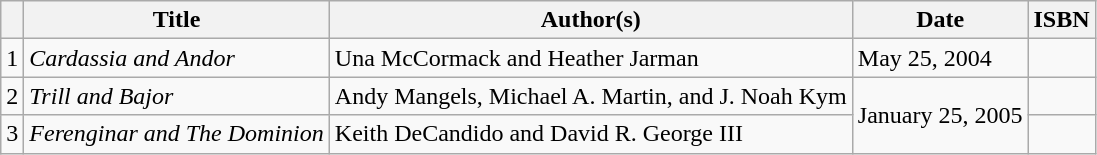<table class="wikitable">
<tr>
<th></th>
<th>Title</th>
<th>Author(s)</th>
<th>Date</th>
<th>ISBN</th>
</tr>
<tr>
<td>1</td>
<td><em>Cardassia and Andor</em></td>
<td>Una McCormack and Heather Jarman</td>
<td>May 25, 2004</td>
<td></td>
</tr>
<tr>
<td>2</td>
<td><em>Trill and Bajor</em></td>
<td>Andy Mangels, Michael A. Martin, and J. Noah Kym</td>
<td rowspan="2">January 25, 2005</td>
<td></td>
</tr>
<tr>
<td>3</td>
<td><em>Ferenginar and The Dominion</em></td>
<td>Keith DeCandido and David R. George III</td>
<td></td>
</tr>
</table>
